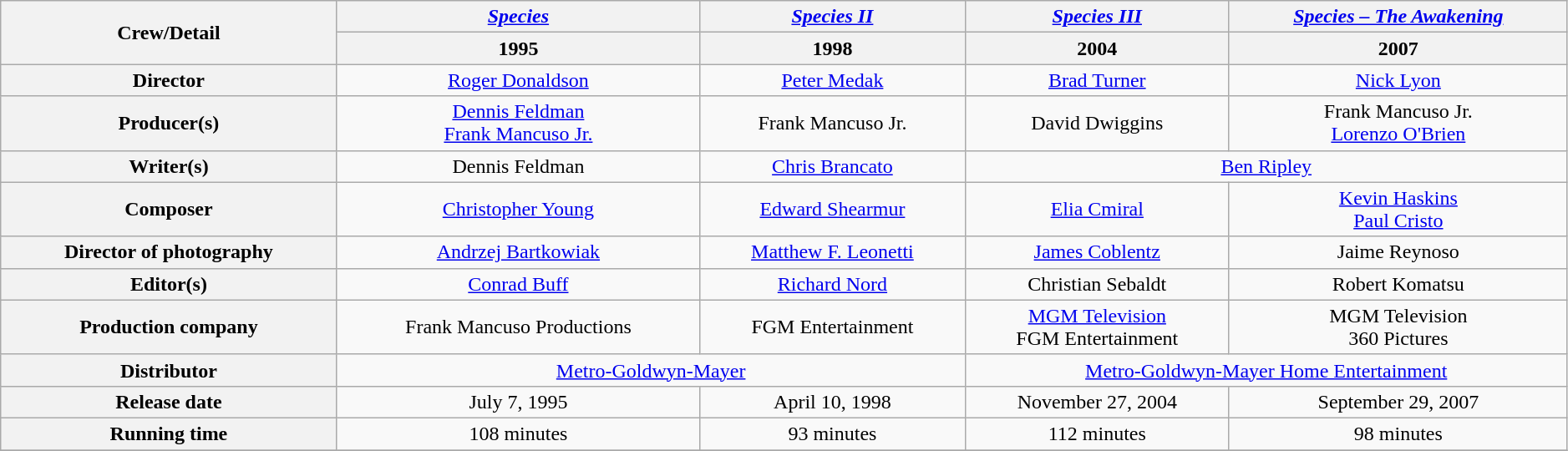<table class="wikitable"  style="text-align:center; width:99%;">
<tr>
<th rowspan="2">Crew/Detail</th>
<th><em><a href='#'>Species</a></em></th>
<th><em><a href='#'>Species II</a></em></th>
<th><em><a href='#'>Species III</a></em></th>
<th><em><a href='#'>Species – The Awakening</a></em></th>
</tr>
<tr>
<th>1995</th>
<th>1998</th>
<th>2004</th>
<th>2007</th>
</tr>
<tr>
<th>Director</th>
<td><a href='#'>Roger Donaldson</a></td>
<td><a href='#'>Peter Medak</a></td>
<td><a href='#'>Brad Turner</a></td>
<td><a href='#'>Nick Lyon</a></td>
</tr>
<tr>
<th>Producer(s)</th>
<td><a href='#'>Dennis Feldman</a> <br><a href='#'>Frank Mancuso Jr.</a></td>
<td>Frank Mancuso Jr.</td>
<td>David Dwiggins</td>
<td>Frank Mancuso Jr. <br><a href='#'>Lorenzo O'Brien</a></td>
</tr>
<tr>
<th>Writer(s)</th>
<td>Dennis Feldman</td>
<td><a href='#'>Chris Brancato</a></td>
<td colspan="2"><a href='#'>Ben Ripley</a></td>
</tr>
<tr>
<th>Composer</th>
<td><a href='#'>Christopher Young</a></td>
<td><a href='#'>Edward Shearmur</a></td>
<td><a href='#'>Elia Cmiral</a></td>
<td><a href='#'>Kevin Haskins</a> <br><a href='#'>Paul Cristo</a></td>
</tr>
<tr>
<th>Director of photography</th>
<td><a href='#'>Andrzej Bartkowiak</a></td>
<td><a href='#'>Matthew F. Leonetti</a></td>
<td><a href='#'>James Coblentz</a></td>
<td>Jaime Reynoso</td>
</tr>
<tr>
<th>Editor(s)</th>
<td><a href='#'>Conrad Buff</a></td>
<td><a href='#'>Richard Nord</a></td>
<td>Christian Sebaldt</td>
<td>Robert Komatsu</td>
</tr>
<tr>
<th>Production company</th>
<td>Frank Mancuso Productions</td>
<td>FGM Entertainment</td>
<td><a href='#'>MGM Television</a><br>FGM Entertainment</td>
<td>MGM Television<br>360 Pictures</td>
</tr>
<tr>
<th colspan"1">Distributor</th>
<td colspan="2"><a href='#'>Metro-Goldwyn-Mayer</a></td>
<td colspan="2"><a href='#'>Metro-Goldwyn-Mayer Home Entertainment</a></td>
</tr>
<tr>
<th>Release date</th>
<td>July 7, 1995</td>
<td>April 10, 1998</td>
<td>November 27, 2004</td>
<td>September 29, 2007</td>
</tr>
<tr>
<th>Running time</th>
<td>108 minutes</td>
<td>93 minutes</td>
<td>112 minutes</td>
<td>98 minutes</td>
</tr>
<tr>
</tr>
</table>
